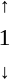<table style="text-align:center;">
<tr>
<td><small> ↑  </small></td>
</tr>
<tr>
<td> <span>1</span></td>
</tr>
<tr>
<td><small> ↓  </small></td>
</tr>
</table>
